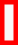<table class="wikitable" style="border: 3px solid red">
<tr>
<td><br></td>
</tr>
</table>
